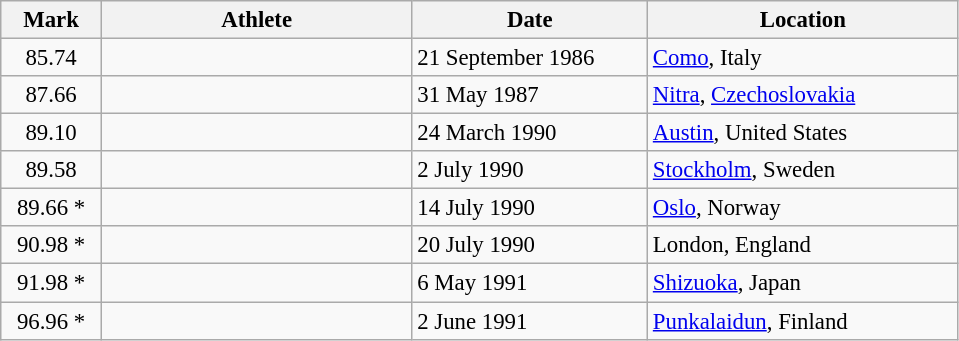<table class="wikitable sortable" style="font-size:95%;">
<tr>
<th width="60">Mark</th>
<th width="200">Athlete</th>
<th width="150">Date</th>
<th width="200">Location</th>
</tr>
<tr>
<td align="center">85.74</td>
<td></td>
<td>21 September 1986</td>
<td><a href='#'>Como</a>, Italy</td>
</tr>
<tr>
<td align="center">87.66</td>
<td></td>
<td>31 May 1987</td>
<td><a href='#'>Nitra</a>, <a href='#'>Czechoslovakia</a></td>
</tr>
<tr>
<td align="center">89.10</td>
<td></td>
<td>24 March 1990</td>
<td><a href='#'>Austin</a>, United States</td>
</tr>
<tr>
<td align="center">89.58</td>
<td></td>
<td>2 July 1990</td>
<td><a href='#'>Stockholm</a>, Sweden</td>
</tr>
<tr>
<td align="center">89.66 *</td>
<td></td>
<td>14 July 1990</td>
<td><a href='#'>Oslo</a>, Norway</td>
</tr>
<tr>
<td align="center">90.98 *</td>
<td></td>
<td>20 July 1990</td>
<td>London, England</td>
</tr>
<tr>
<td align="center">91.98 *</td>
<td></td>
<td>6 May 1991</td>
<td><a href='#'>Shizuoka</a>, Japan</td>
</tr>
<tr>
<td align="center">96.96 *</td>
<td></td>
<td>2 June 1991</td>
<td><a href='#'>Punkalaidun</a>, Finland</td>
</tr>
</table>
